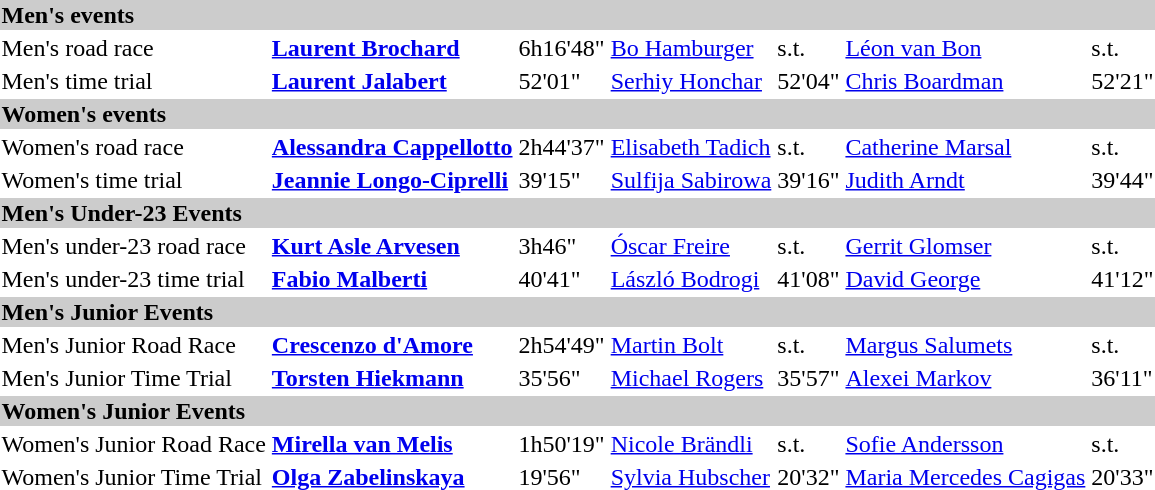<table>
<tr bgcolor="#cccccc">
<td colspan=7><strong>Men's events</strong></td>
</tr>
<tr>
<td>Men's road race <br></td>
<td><strong><a href='#'>Laurent Brochard</a></strong><br><small></small></td>
<td>6h16'48"</td>
<td><a href='#'>Bo Hamburger</a><br><small></small></td>
<td>s.t.</td>
<td><a href='#'>Léon van Bon</a><br><small></small></td>
<td>s.t.</td>
</tr>
<tr>
<td>Men's time trial<br></td>
<td><strong><a href='#'>Laurent Jalabert</a></strong><br><small></small></td>
<td>52'01"</td>
<td><a href='#'>Serhiy Honchar</a><br><small></small></td>
<td>52'04"</td>
<td><a href='#'>Chris Boardman</a><br><small></small></td>
<td>52'21"</td>
</tr>
<tr bgcolor="#cccccc">
<td colspan=7><strong>Women's events</strong></td>
</tr>
<tr>
<td>Women's road race<br></td>
<td><strong><a href='#'>Alessandra Cappellotto</a></strong><br><small></small></td>
<td>2h44'37"</td>
<td><a href='#'>Elisabeth Tadich</a><br><small></small></td>
<td>s.t.</td>
<td><a href='#'>Catherine Marsal</a><br><small></small></td>
<td>s.t.</td>
</tr>
<tr>
<td>Women's time trial<br></td>
<td><strong><a href='#'>Jeannie Longo-Ciprelli</a></strong><br><small></small></td>
<td>39'15"</td>
<td><a href='#'>Sulfija Sabirowa</a><br><small></small></td>
<td>39'16"</td>
<td><a href='#'>Judith Arndt</a><br><small></small></td>
<td>39'44"</td>
</tr>
<tr bgcolor="#cccccc">
<td colspan=7><strong>Men's Under-23 Events</strong></td>
</tr>
<tr>
<td>Men's under-23 road race<br></td>
<td><strong><a href='#'>Kurt Asle Arvesen</a></strong><br><small></small></td>
<td>3h46"</td>
<td><a href='#'>Óscar Freire</a><br><small></small></td>
<td>s.t.</td>
<td><a href='#'>Gerrit Glomser</a><br><small></small></td>
<td>s.t.</td>
</tr>
<tr>
<td>Men's under-23 time trial<br></td>
<td><strong><a href='#'>Fabio Malberti</a></strong><br><small></small></td>
<td>40'41"</td>
<td><a href='#'>László Bodrogi</a><br><small></small></td>
<td>41'08"</td>
<td><a href='#'>David George</a><br><small></small></td>
<td>41'12"</td>
</tr>
<tr bgcolor="#cccccc">
<td colspan=7><strong>Men's Junior Events</strong></td>
</tr>
<tr>
<td>Men's Junior Road Race<br></td>
<td><strong><a href='#'>Crescenzo d'Amore</a></strong><br><small></small></td>
<td>2h54'49"</td>
<td><a href='#'>Martin Bolt</a><br><small></small></td>
<td>s.t.</td>
<td><a href='#'>Margus Salumets</a><br><small></small></td>
<td>s.t.</td>
</tr>
<tr>
<td>Men's Junior Time Trial<br></td>
<td><strong><a href='#'>Torsten Hiekmann</a></strong><br><small></small></td>
<td>35'56"</td>
<td><a href='#'>Michael Rogers</a><br><small></small></td>
<td>35'57"</td>
<td><a href='#'>Alexei Markov</a><br><small></small></td>
<td>36'11"</td>
</tr>
<tr bgcolor="#cccccc">
<td colspan=7><strong>Women's Junior Events</strong></td>
</tr>
<tr>
<td>Women's Junior Road Race<br></td>
<td><strong><a href='#'>Mirella van Melis</a></strong><br><small></small></td>
<td>1h50'19"</td>
<td><a href='#'>Nicole Brändli</a><br><small></small></td>
<td>s.t.</td>
<td><a href='#'>Sofie Andersson</a><br><small></small></td>
<td>s.t.</td>
</tr>
<tr>
<td>Women's Junior Time Trial<br></td>
<td><strong><a href='#'>Olga Zabelinskaya</a></strong><br><small></small></td>
<td>19'56"</td>
<td><a href='#'>Sylvia Hubscher</a><br><small></small></td>
<td>20'32"</td>
<td><a href='#'>Maria Mercedes Cagigas</a><br><small></small></td>
<td>20'33"</td>
</tr>
<tr>
</tr>
</table>
